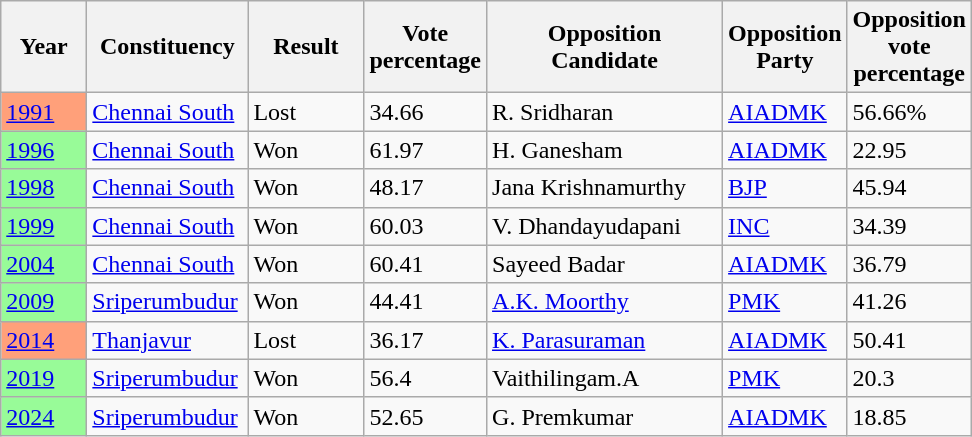<table class="wikitable sortable mw-collapsible">
<tr>
<th width=50>Year</th>
<th width=100>Constituency</th>
<th width=70>Result</th>
<th width=70>Vote percentage</th>
<th width=150>Opposition Candidate</th>
<th width=70>Opposition Party</th>
<th width=70>Opposition vote percentage</th>
</tr>
<tr>
<td bgcolor=FFA07A><a href='#'>1991</a></td>
<td><a href='#'>Chennai South</a></td>
<td>Lost</td>
<td>34.66</td>
<td>R. Sridharan</td>
<td><a href='#'>AIADMK</a></td>
<td>56.66%</td>
</tr>
<tr>
<td bgcolor=98FB98><a href='#'>1996</a></td>
<td><a href='#'>Chennai South</a></td>
<td>Won</td>
<td>61.97</td>
<td>H. Ganesham</td>
<td><a href='#'>AIADMK</a></td>
<td>22.95</td>
</tr>
<tr>
<td bgcolor=98FB98><a href='#'>1998</a></td>
<td><a href='#'>Chennai South</a></td>
<td>Won</td>
<td>48.17</td>
<td>Jana Krishnamurthy</td>
<td><a href='#'>BJP</a></td>
<td>45.94</td>
</tr>
<tr>
<td bgcolor=98FB98><a href='#'>1999</a></td>
<td><a href='#'>Chennai South</a></td>
<td>Won</td>
<td>60.03</td>
<td>V. Dhandayudapani</td>
<td><a href='#'>INC</a></td>
<td>34.39</td>
</tr>
<tr>
<td bgcolor=98FB98><a href='#'>2004</a></td>
<td><a href='#'>Chennai South</a></td>
<td>Won</td>
<td>60.41</td>
<td>Sayeed Badar</td>
<td><a href='#'>AIADMK</a></td>
<td>36.79</td>
</tr>
<tr>
<td bgcolor=98FB98><a href='#'>2009</a></td>
<td><a href='#'>Sriperumbudur</a></td>
<td>Won</td>
<td>44.41</td>
<td><a href='#'>A.K. Moorthy</a></td>
<td><a href='#'>PMK</a></td>
<td>41.26</td>
</tr>
<tr>
<td bgcolor=FFA07A><a href='#'>2014</a></td>
<td><a href='#'>Thanjavur</a></td>
<td>Lost</td>
<td>36.17</td>
<td><a href='#'>K. Parasuraman</a></td>
<td><a href='#'>AIADMK</a></td>
<td>50.41</td>
</tr>
<tr>
<td bgcolor=98FB98><a href='#'>2019</a></td>
<td><a href='#'>Sriperumbudur</a></td>
<td>Won</td>
<td>56.4</td>
<td>Vaithilingam.A</td>
<td><a href='#'>PMK</a></td>
<td>20.3</td>
</tr>
<tr>
<td bgcolor=98FB98><a href='#'>2024</a></td>
<td><a href='#'>Sriperumbudur</a></td>
<td>Won</td>
<td>52.65</td>
<td>G. Premkumar</td>
<td><a href='#'>AIADMK</a></td>
<td>18.85</td>
</tr>
</table>
